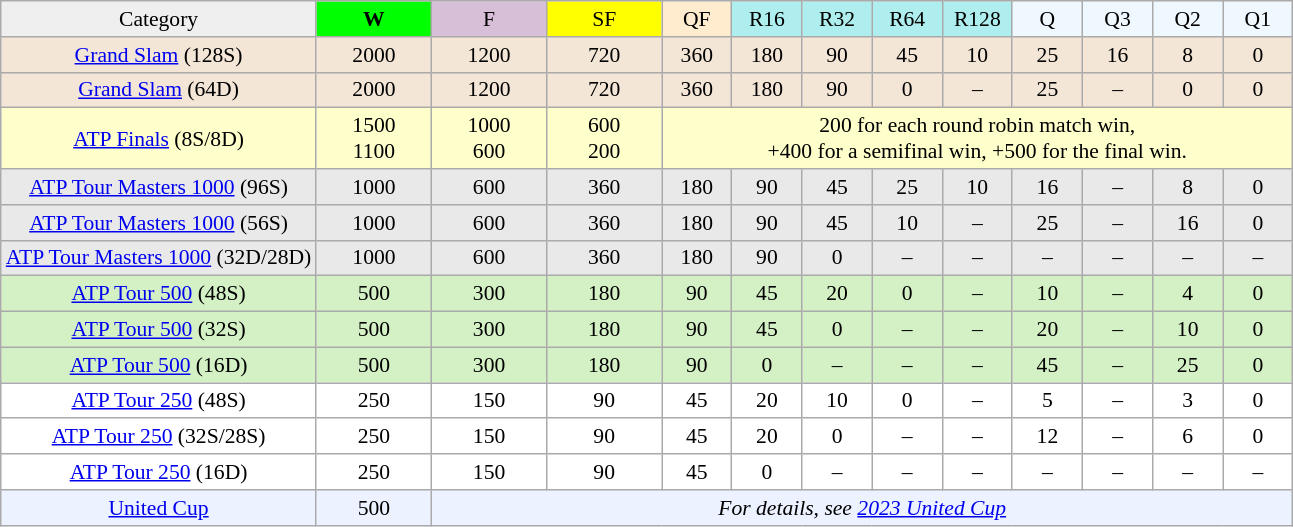<table class=wikitable style=text-align:center;font-size:90%>
<tr>
<td style="background:#efefef;">Category</td>
<td style="width:70px; background:lime;"><strong>W</strong></td>
<td style="width:70px; background:thistle;">F</td>
<td style="width:70px; background:#ff0;">SF</td>
<td style="width:40px; background:#ffebcd;">QF</td>
<td style="width:40px; background:#afeeee;">R16</td>
<td style="width:40px; background:#afeeee;">R32</td>
<td style="width:40px; background:#afeeee;">R64</td>
<td style="width:40px; background:#afeeee;">R128</td>
<td style="width:40px; background:#f0f8ff;">Q</td>
<td style="width:40px; background:#f0f8ff;">Q3</td>
<td style="width:40px; background:#f0f8ff;">Q2</td>
<td style="width:40px; background:#f0f8ff;">Q1</td>
</tr>
<tr style="background:#f3e6d7;">
<td><a href='#'>Grand Slam</a> (128S)</td>
<td>2000</td>
<td>1200</td>
<td>720</td>
<td>360</td>
<td>180</td>
<td>90</td>
<td>45</td>
<td>10</td>
<td>25</td>
<td>16</td>
<td>8</td>
<td>0</td>
</tr>
<tr style="background:#f3e6d7;">
<td><a href='#'>Grand Slam</a> (64D)</td>
<td>2000</td>
<td>1200</td>
<td>720</td>
<td>360</td>
<td>180</td>
<td>90</td>
<td>0</td>
<td>–</td>
<td>25</td>
<td>–</td>
<td>0</td>
<td>0</td>
</tr>
<tr style="background:#ffc;">
<td><a href='#'>ATP Finals</a> (8S/8D)</td>
<td>1500 <br>1100 </td>
<td>1000 <br>600 </td>
<td>600 <br>200 </td>
<td colspan="9">200 for each round robin match win,<br>+400 for a semifinal win, +500 for the final win.</td>
</tr>
<tr style="background:#e9e9e9;">
<td><a href='#'>ATP Tour Masters 1000</a> (96S)</td>
<td>1000</td>
<td>600</td>
<td>360</td>
<td>180</td>
<td>90</td>
<td>45</td>
<td>25</td>
<td>10</td>
<td>16</td>
<td>–</td>
<td>8</td>
<td>0</td>
</tr>
<tr style="background:#e9e9e9;">
<td><a href='#'>ATP Tour Masters 1000</a> (56S)</td>
<td>1000</td>
<td>600</td>
<td>360</td>
<td>180</td>
<td>90</td>
<td>45</td>
<td>10</td>
<td>–</td>
<td>25</td>
<td>–</td>
<td>16</td>
<td>0</td>
</tr>
<tr style="background:#e9e9e9;">
<td><a href='#'>ATP Tour Masters 1000</a> (32D/28D)</td>
<td>1000</td>
<td>600</td>
<td>360</td>
<td>180</td>
<td>90</td>
<td>0</td>
<td>–</td>
<td>–</td>
<td>–</td>
<td>–</td>
<td>–</td>
<td>–</td>
</tr>
<tr style="background:#d4f1c5;">
<td><a href='#'>ATP Tour 500</a> (48S)</td>
<td>500</td>
<td>300</td>
<td>180</td>
<td>90</td>
<td>45</td>
<td>20</td>
<td>0</td>
<td>–</td>
<td>10</td>
<td>–</td>
<td>4</td>
<td>0</td>
</tr>
<tr style="background:#d4f1c5;">
<td><a href='#'>ATP Tour 500</a> (32S)</td>
<td>500</td>
<td>300</td>
<td>180</td>
<td>90</td>
<td>45</td>
<td>0</td>
<td>–</td>
<td>–</td>
<td>20</td>
<td>–</td>
<td>10</td>
<td>0</td>
</tr>
<tr style="background:#d4f1c5;">
<td><a href='#'>ATP Tour 500</a> (16D)</td>
<td>500</td>
<td>300</td>
<td>180</td>
<td>90</td>
<td>0</td>
<td>–</td>
<td>–</td>
<td>–</td>
<td>45</td>
<td>–</td>
<td>25</td>
<td>0</td>
</tr>
<tr style="background:#fff;">
<td><a href='#'>ATP Tour 250</a> (48S)</td>
<td>250</td>
<td>150</td>
<td>90</td>
<td>45</td>
<td>20</td>
<td>10</td>
<td>0</td>
<td>–</td>
<td>5</td>
<td>–</td>
<td>3</td>
<td>0</td>
</tr>
<tr style="background:#fff;">
<td><a href='#'>ATP Tour 250</a> (32S/28S)</td>
<td>250</td>
<td>150</td>
<td>90</td>
<td>45</td>
<td>20</td>
<td>0</td>
<td>–</td>
<td>–</td>
<td>12</td>
<td>–</td>
<td>6</td>
<td>0</td>
</tr>
<tr style="background:#fff;">
<td><a href='#'>ATP Tour 250</a> (16D)</td>
<td>250</td>
<td>150</td>
<td>90</td>
<td>45</td>
<td>0</td>
<td>–</td>
<td>–</td>
<td>–</td>
<td>–</td>
<td>–</td>
<td>–</td>
<td>–</td>
</tr>
<tr style="background:#ecf2ff;">
<td><a href='#'>United Cup</a></td>
<td>500 </td>
<td colspan="11"><em>For details, see <a href='#'>2023 United Cup</a></em></td>
</tr>
</table>
